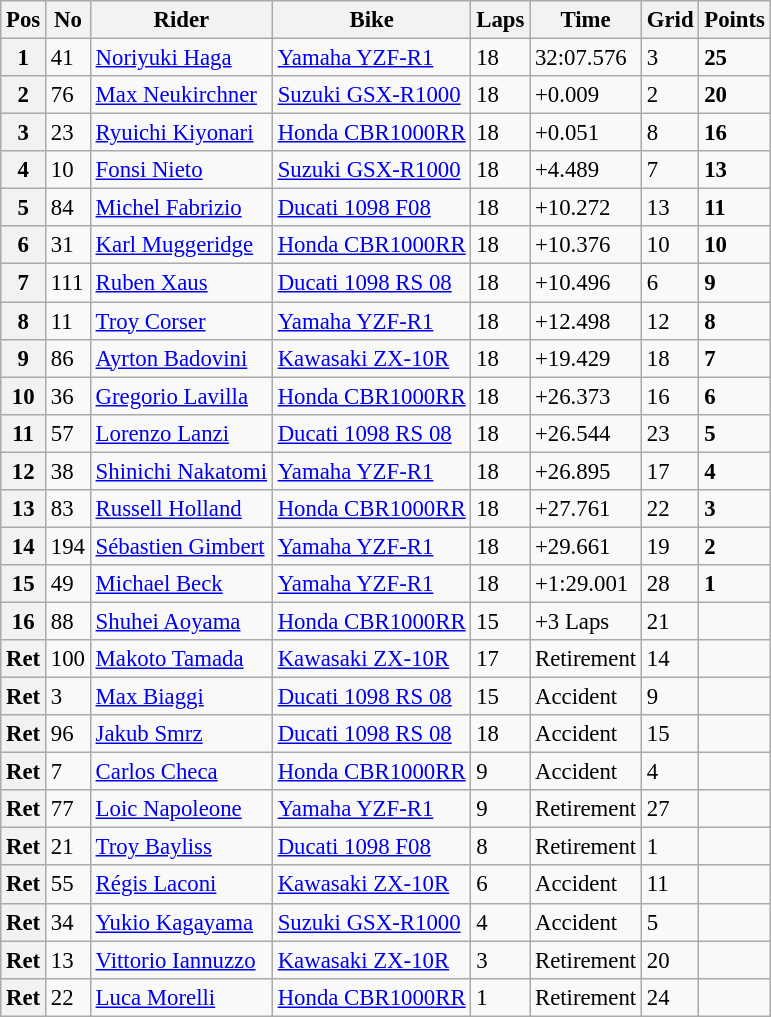<table class="wikitable" style="font-size: 95%;">
<tr>
<th>Pos</th>
<th>No</th>
<th>Rider</th>
<th>Bike</th>
<th>Laps</th>
<th>Time</th>
<th>Grid</th>
<th>Points</th>
</tr>
<tr>
<th>1</th>
<td>41</td>
<td> <a href='#'>Noriyuki Haga</a></td>
<td><a href='#'>Yamaha YZF-R1</a></td>
<td>18</td>
<td>32:07.576</td>
<td>3</td>
<td><strong>25</strong></td>
</tr>
<tr>
<th>2</th>
<td>76</td>
<td> <a href='#'>Max Neukirchner</a></td>
<td><a href='#'>Suzuki GSX-R1000</a></td>
<td>18</td>
<td>+0.009</td>
<td>2</td>
<td><strong>20</strong></td>
</tr>
<tr>
<th>3</th>
<td>23</td>
<td> <a href='#'>Ryuichi Kiyonari</a></td>
<td><a href='#'>Honda CBR1000RR</a></td>
<td>18</td>
<td>+0.051</td>
<td>8</td>
<td><strong>16</strong></td>
</tr>
<tr>
<th>4</th>
<td>10</td>
<td> <a href='#'>Fonsi Nieto</a></td>
<td><a href='#'>Suzuki GSX-R1000</a></td>
<td>18</td>
<td>+4.489</td>
<td>7</td>
<td><strong>13</strong></td>
</tr>
<tr>
<th>5</th>
<td>84</td>
<td> <a href='#'>Michel Fabrizio</a></td>
<td><a href='#'>Ducati 1098 F08</a></td>
<td>18</td>
<td>+10.272</td>
<td>13</td>
<td><strong>11</strong></td>
</tr>
<tr>
<th>6</th>
<td>31</td>
<td> <a href='#'>Karl Muggeridge</a></td>
<td><a href='#'>Honda CBR1000RR</a></td>
<td>18</td>
<td>+10.376</td>
<td>10</td>
<td><strong>10</strong></td>
</tr>
<tr>
<th>7</th>
<td>111</td>
<td> <a href='#'>Ruben Xaus</a></td>
<td><a href='#'>Ducati 1098 RS 08</a></td>
<td>18</td>
<td>+10.496</td>
<td>6</td>
<td><strong>9</strong></td>
</tr>
<tr>
<th>8</th>
<td>11</td>
<td> <a href='#'>Troy Corser</a></td>
<td><a href='#'>Yamaha YZF-R1</a></td>
<td>18</td>
<td>+12.498</td>
<td>12</td>
<td><strong>8</strong></td>
</tr>
<tr>
<th>9</th>
<td>86</td>
<td> <a href='#'>Ayrton Badovini</a></td>
<td><a href='#'>Kawasaki ZX-10R</a></td>
<td>18</td>
<td>+19.429</td>
<td>18</td>
<td><strong>7</strong></td>
</tr>
<tr>
<th>10</th>
<td>36</td>
<td> <a href='#'>Gregorio Lavilla</a></td>
<td><a href='#'>Honda CBR1000RR</a></td>
<td>18</td>
<td>+26.373</td>
<td>16</td>
<td><strong>6</strong></td>
</tr>
<tr>
<th>11</th>
<td>57</td>
<td> <a href='#'>Lorenzo Lanzi</a></td>
<td><a href='#'>Ducati 1098 RS 08</a></td>
<td>18</td>
<td>+26.544</td>
<td>23</td>
<td><strong>5</strong></td>
</tr>
<tr>
<th>12</th>
<td>38</td>
<td> <a href='#'>Shinichi Nakatomi</a></td>
<td><a href='#'>Yamaha YZF-R1</a></td>
<td>18</td>
<td>+26.895</td>
<td>17</td>
<td><strong>4</strong></td>
</tr>
<tr>
<th>13</th>
<td>83</td>
<td> <a href='#'>Russell Holland</a></td>
<td><a href='#'>Honda CBR1000RR</a></td>
<td>18</td>
<td>+27.761</td>
<td>22</td>
<td><strong>3</strong></td>
</tr>
<tr>
<th>14</th>
<td>194</td>
<td> <a href='#'>Sébastien Gimbert</a></td>
<td><a href='#'>Yamaha YZF-R1</a></td>
<td>18</td>
<td>+29.661</td>
<td>19</td>
<td><strong>2</strong></td>
</tr>
<tr>
<th>15</th>
<td>49</td>
<td> <a href='#'>Michael Beck</a></td>
<td><a href='#'>Yamaha YZF-R1</a></td>
<td>18</td>
<td>+1:29.001</td>
<td>28</td>
<td><strong>1</strong></td>
</tr>
<tr>
<th>16</th>
<td>88</td>
<td> <a href='#'>Shuhei Aoyama</a></td>
<td><a href='#'>Honda CBR1000RR</a></td>
<td>15</td>
<td>+3 Laps</td>
<td>21</td>
<td></td>
</tr>
<tr>
<th>Ret</th>
<td>100</td>
<td> <a href='#'>Makoto Tamada</a></td>
<td><a href='#'>Kawasaki ZX-10R</a></td>
<td>17</td>
<td>Retirement</td>
<td>14</td>
<td></td>
</tr>
<tr>
<th>Ret</th>
<td>3</td>
<td> <a href='#'>Max Biaggi</a></td>
<td><a href='#'>Ducati 1098 RS 08</a></td>
<td>15</td>
<td>Accident</td>
<td>9</td>
<td></td>
</tr>
<tr>
<th>Ret</th>
<td>96</td>
<td> <a href='#'>Jakub Smrz</a></td>
<td><a href='#'>Ducati 1098 RS 08</a></td>
<td>18</td>
<td>Accident</td>
<td>15</td>
<td></td>
</tr>
<tr>
<th>Ret</th>
<td>7</td>
<td> <a href='#'>Carlos Checa</a></td>
<td><a href='#'>Honda CBR1000RR</a></td>
<td>9</td>
<td>Accident</td>
<td>4</td>
<td></td>
</tr>
<tr>
<th>Ret</th>
<td>77</td>
<td> <a href='#'>Loic Napoleone</a></td>
<td><a href='#'>Yamaha YZF-R1</a></td>
<td>9</td>
<td>Retirement</td>
<td>27</td>
<td></td>
</tr>
<tr>
<th>Ret</th>
<td>21</td>
<td> <a href='#'>Troy Bayliss</a></td>
<td><a href='#'>Ducati 1098 F08</a></td>
<td>8</td>
<td>Retirement</td>
<td>1</td>
<td></td>
</tr>
<tr>
<th>Ret</th>
<td>55</td>
<td> <a href='#'>Régis Laconi</a></td>
<td><a href='#'>Kawasaki ZX-10R</a></td>
<td>6</td>
<td>Accident</td>
<td>11</td>
<td></td>
</tr>
<tr>
<th>Ret</th>
<td>34</td>
<td> <a href='#'>Yukio Kagayama</a></td>
<td><a href='#'>Suzuki GSX-R1000</a></td>
<td>4</td>
<td>Accident</td>
<td>5</td>
<td></td>
</tr>
<tr>
<th>Ret</th>
<td>13</td>
<td> <a href='#'>Vittorio Iannuzzo</a></td>
<td><a href='#'>Kawasaki ZX-10R</a></td>
<td>3</td>
<td>Retirement</td>
<td>20</td>
<td></td>
</tr>
<tr>
<th>Ret</th>
<td>22</td>
<td> <a href='#'>Luca Morelli</a></td>
<td><a href='#'>Honda CBR1000RR</a></td>
<td>1</td>
<td>Retirement</td>
<td>24</td>
<td></td>
</tr>
</table>
